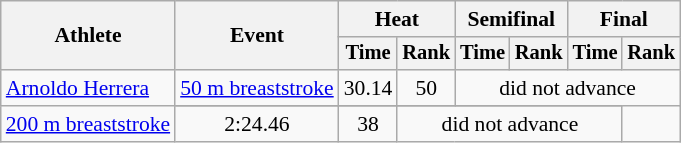<table class=wikitable style="font-size:90%">
<tr>
<th rowspan="2">Athlete</th>
<th rowspan="2">Event</th>
<th colspan="2">Heat</th>
<th colspan="2">Semifinal</th>
<th colspan="2">Final</th>
</tr>
<tr style="font-size:95%">
<th>Time</th>
<th>Rank</th>
<th>Time</th>
<th>Rank</th>
<th>Time</th>
<th>Rank</th>
</tr>
<tr style="text-align:center">
<td style="text-align:left" rowspan=2><a href='#'>Arnoldo Herrera</a></td>
<td style="text-align:left"><a href='#'>50 m breaststroke</a></td>
<td>30.14</td>
<td>50</td>
<td colspan=4>did not advance</td>
</tr>
<tr>
</tr>
<tr style="text-align:center">
<td style="text-align:left"><a href='#'>200 m breaststroke</a></td>
<td>2:24.46</td>
<td>38</td>
<td colspan=4>did not advance</td>
</tr>
</table>
